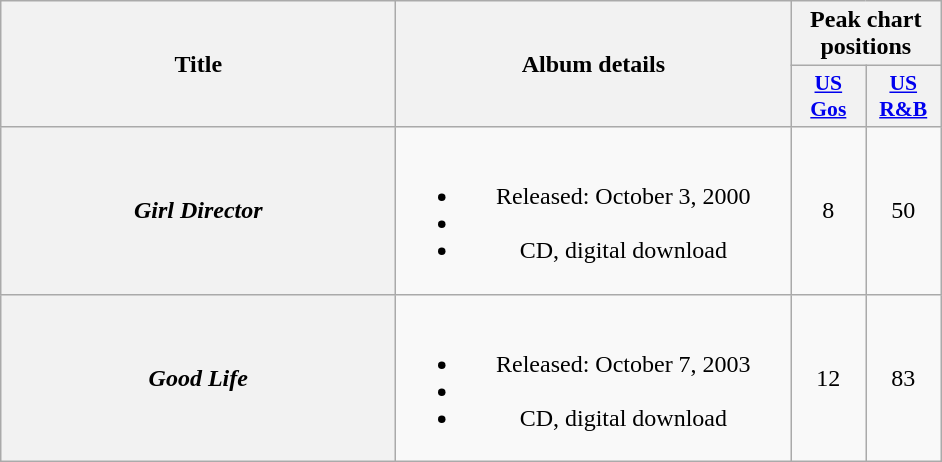<table class="wikitable plainrowheaders" style="text-align:center;">
<tr>
<th scope="col" rowspan="2" style="width:16em;">Title</th>
<th scope="col" rowspan="2" style="width:16em;">Album details</th>
<th scope="col" colspan="2">Peak chart positions</th>
</tr>
<tr>
<th style="width:3em; font-size:90%"><a href='#'>US<br>Gos</a></th>
<th style="width:3em; font-size:90%"><a href='#'>US<br>R&B</a></th>
</tr>
<tr>
<th scope="row"><em>Girl Director</em></th>
<td><br><ul><li>Released: October 3, 2000</li><li></li><li>CD, digital download</li></ul></td>
<td>8</td>
<td>50</td>
</tr>
<tr>
<th scope="row"><em>Good Life</em></th>
<td><br><ul><li>Released: October 7, 2003</li><li></li><li>CD, digital download</li></ul></td>
<td>12</td>
<td>83</td>
</tr>
</table>
